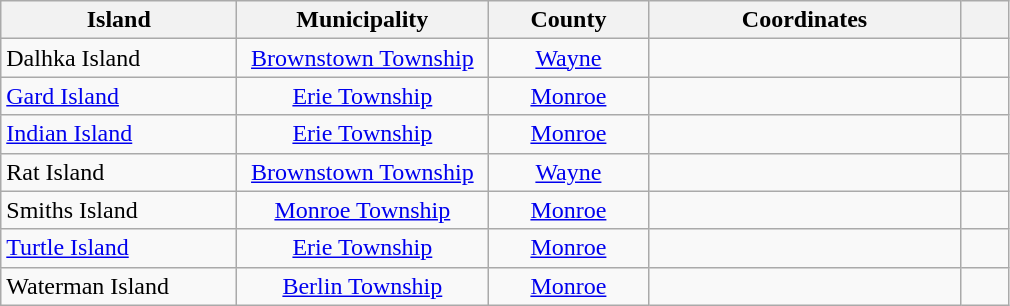<table class="wikitable sortable" style="text-align:center">
<tr>
<th width="150pt">Island</th>
<th width="160pt">Municipality</th>
<th width="100pt">County</th>
<th width="200pt">Coordinates</th>
<th width="25pt" class="unsortable"></th>
</tr>
<tr>
<td align="left">Dalhka Island</td>
<td><a href='#'>Brownstown Township</a></td>
<td><a href='#'>Wayne</a></td>
<td></td>
<td></td>
</tr>
<tr>
<td align="left"><a href='#'>Gard Island</a></td>
<td><a href='#'>Erie Township</a></td>
<td><a href='#'>Monroe</a></td>
<td></td>
<td></td>
</tr>
<tr>
<td align="left"><a href='#'>Indian Island</a></td>
<td><a href='#'>Erie Township</a></td>
<td><a href='#'>Monroe</a></td>
<td></td>
<td></td>
</tr>
<tr>
<td align="left">Rat Island</td>
<td><a href='#'>Brownstown Township</a></td>
<td><a href='#'>Wayne</a></td>
<td></td>
<td></td>
</tr>
<tr>
<td align="left">Smiths Island</td>
<td><a href='#'>Monroe Township</a></td>
<td><a href='#'>Monroe</a></td>
<td></td>
<td></td>
</tr>
<tr>
<td align="left"><a href='#'>Turtle Island</a></td>
<td><a href='#'>Erie Township</a></td>
<td><a href='#'>Monroe</a></td>
<td></td>
<td></td>
</tr>
<tr>
<td align="left">Waterman Island</td>
<td><a href='#'>Berlin Township</a></td>
<td><a href='#'>Monroe</a></td>
<td></td>
<td></td>
</tr>
</table>
